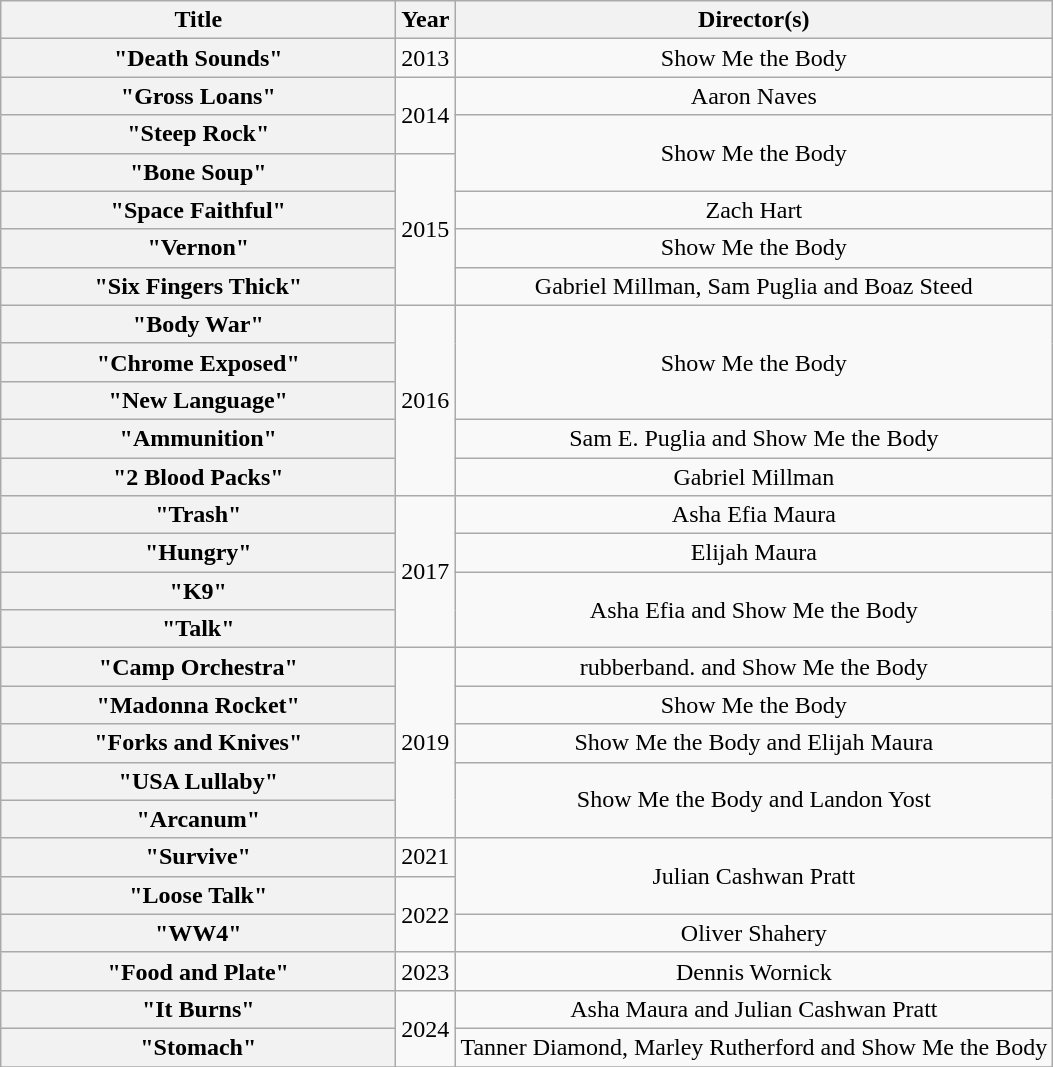<table class="wikitable plainrowheaders" style="text-align:center;">
<tr>
<th scope="col" style="width:16em;">Title</th>
<th scope="col">Year</th>
<th scope="col">Director(s)</th>
</tr>
<tr>
<th scope="row">"Death Sounds"</th>
<td>2013</td>
<td>Show Me the Body</td>
</tr>
<tr>
<th scope="row">"Gross Loans"</th>
<td rowspan="2">2014</td>
<td>Aaron Naves</td>
</tr>
<tr>
<th scope="row">"Steep Rock"</th>
<td rowspan="2">Show Me the Body</td>
</tr>
<tr>
<th scope="row">"Bone Soup"</th>
<td rowspan="4">2015</td>
</tr>
<tr>
<th scope="row">"Space Faithful"</th>
<td>Zach Hart</td>
</tr>
<tr>
<th scope="row">"Vernon" </th>
<td>Show Me the Body</td>
</tr>
<tr>
<th scope="row">"Six Fingers Thick"</th>
<td>Gabriel Millman, Sam Puglia and Boaz Steed</td>
</tr>
<tr>
<th scope="row">"Body War"</th>
<td rowspan="5">2016</td>
<td rowspan="3">Show Me the Body</td>
</tr>
<tr>
<th scope="row">"Chrome Exposed"</th>
</tr>
<tr>
<th scope="row">"New Language"</th>
</tr>
<tr>
<th scope="row">"Ammunition"</th>
<td>Sam E. Puglia and Show Me the Body</td>
</tr>
<tr>
<th scope="row">"2 Blood Packs"</th>
<td>Gabriel Millman</td>
</tr>
<tr>
<th scope="row">"Trash"</th>
<td rowspan="4">2017</td>
<td>Asha Efia Maura</td>
</tr>
<tr>
<th scope="row">"Hungry" </th>
<td>Elijah Maura</td>
</tr>
<tr>
<th scope="row">"K9"</th>
<td rowspan="2">Asha Efia and Show Me the Body</td>
</tr>
<tr>
<th scope="row">"Talk"</th>
</tr>
<tr>
<th scope="row">"Camp Orchestra"</th>
<td rowspan="5">2019</td>
<td>rubberband. and Show Me the Body</td>
</tr>
<tr>
<th scope="row">"Madonna Rocket"</th>
<td>Show Me the Body</td>
</tr>
<tr>
<th scope="row">"Forks and Knives"</th>
<td>Show Me the Body and Elijah Maura</td>
</tr>
<tr>
<th scope="row">"USA Lullaby"</th>
<td rowspan="2">Show Me the Body and Landon Yost</td>
</tr>
<tr>
<th scope="row">"Arcanum"</th>
</tr>
<tr>
<th scope="row">"Survive"</th>
<td>2021</td>
<td rowspan="2">Julian Cashwan Pratt</td>
</tr>
<tr>
<th scope="row">"Loose Talk"</th>
<td rowspan="2">2022</td>
</tr>
<tr>
<th scope="row">"WW4"</th>
<td>Oliver Shahery</td>
</tr>
<tr>
<th scope="row">"Food and Plate"</th>
<td>2023</td>
<td>Dennis Wornick</td>
</tr>
<tr>
<th scope="row">"It Burns"</th>
<td rowspan="2">2024</td>
<td>Asha Maura and Julian Cashwan Pratt</td>
</tr>
<tr>
<th scope="row">"Stomach" </th>
<td>Tanner Diamond, Marley Rutherford and Show Me the Body</td>
</tr>
<tr>
</tr>
</table>
